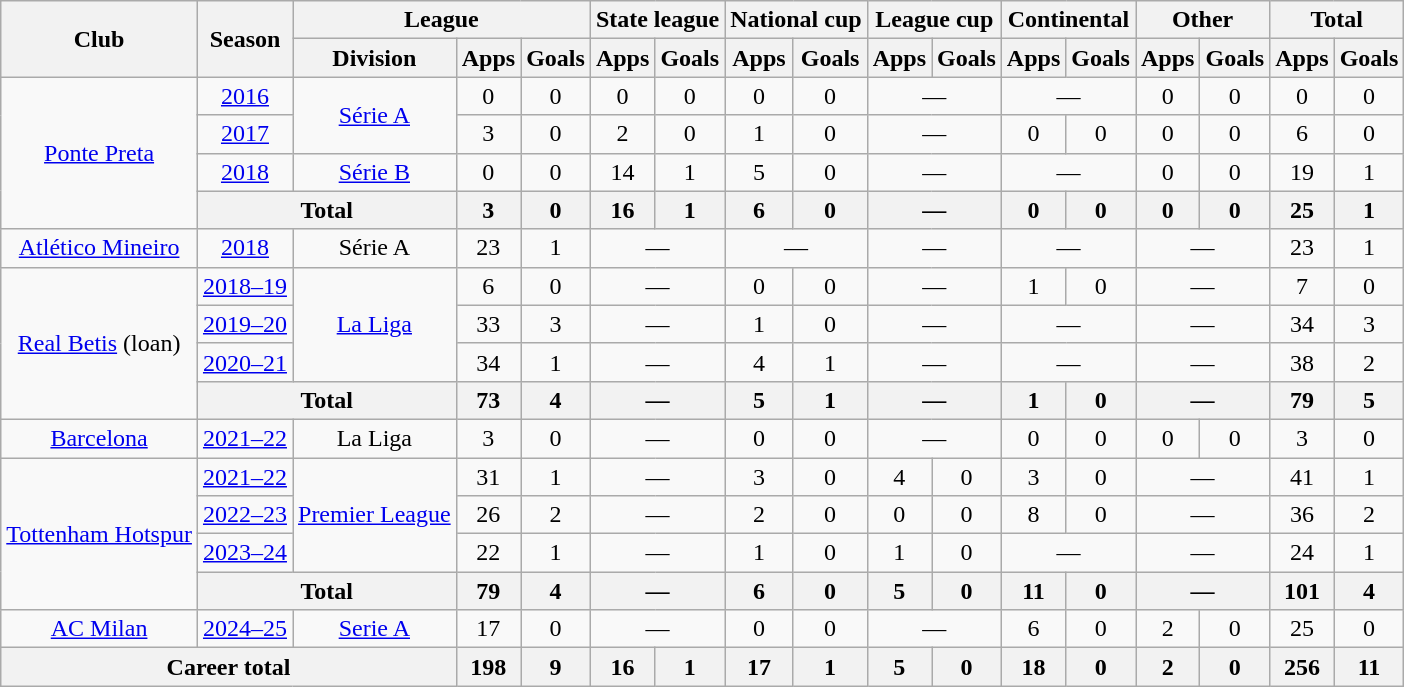<table class="wikitable" style="text-align:center">
<tr>
<th rowspan="2">Club</th>
<th rowspan="2">Season</th>
<th colspan="3">League</th>
<th colspan="2">State league</th>
<th colspan="2">National cup</th>
<th colspan="2">League cup</th>
<th colspan="2">Continental</th>
<th colspan="2">Other</th>
<th colspan="2">Total</th>
</tr>
<tr>
<th>Division</th>
<th>Apps</th>
<th>Goals</th>
<th>Apps</th>
<th>Goals</th>
<th>Apps</th>
<th>Goals</th>
<th>Apps</th>
<th>Goals</th>
<th>Apps</th>
<th>Goals</th>
<th>Apps</th>
<th>Goals</th>
<th>Apps</th>
<th>Goals</th>
</tr>
<tr>
<td rowspan="4"><a href='#'>Ponte Preta</a></td>
<td><a href='#'>2016</a></td>
<td rowspan="2"><a href='#'>Série A</a></td>
<td>0</td>
<td>0</td>
<td>0</td>
<td>0</td>
<td>0</td>
<td>0</td>
<td colspan="2">—</td>
<td colspan="2">—</td>
<td>0</td>
<td>0</td>
<td>0</td>
<td>0</td>
</tr>
<tr>
<td><a href='#'>2017</a></td>
<td>3</td>
<td>0</td>
<td>2</td>
<td>0</td>
<td>1</td>
<td>0</td>
<td colspan="2">—</td>
<td>0</td>
<td>0</td>
<td>0</td>
<td>0</td>
<td>6</td>
<td>0</td>
</tr>
<tr>
<td><a href='#'>2018</a></td>
<td><a href='#'>Série B</a></td>
<td>0</td>
<td>0</td>
<td>14</td>
<td>1</td>
<td>5</td>
<td>0</td>
<td colspan="2">—</td>
<td colspan="2">—</td>
<td>0</td>
<td>0</td>
<td>19</td>
<td>1</td>
</tr>
<tr>
<th colspan="2">Total</th>
<th>3</th>
<th>0</th>
<th>16</th>
<th>1</th>
<th>6</th>
<th>0</th>
<th colspan="2">—</th>
<th>0</th>
<th>0</th>
<th>0</th>
<th>0</th>
<th>25</th>
<th>1</th>
</tr>
<tr>
<td><a href='#'>Atlético Mineiro</a></td>
<td><a href='#'>2018</a></td>
<td>Série A</td>
<td>23</td>
<td>1</td>
<td colspan="2">—</td>
<td colspan="2">—</td>
<td colspan="2">—</td>
<td colspan="2">—</td>
<td colspan="2">—</td>
<td>23</td>
<td>1</td>
</tr>
<tr>
<td rowspan="4"><a href='#'>Real Betis</a> (loan)</td>
<td><a href='#'>2018–19</a></td>
<td rowspan="3"><a href='#'>La Liga</a></td>
<td>6</td>
<td>0</td>
<td colspan="2">—</td>
<td>0</td>
<td>0</td>
<td colspan="2">—</td>
<td>1</td>
<td>0</td>
<td colspan="2">—</td>
<td>7</td>
<td>0</td>
</tr>
<tr>
<td><a href='#'>2019–20</a></td>
<td>33</td>
<td>3</td>
<td colspan="2">—</td>
<td>1</td>
<td>0</td>
<td colspan="2">—</td>
<td colspan="2">—</td>
<td colspan="2">—</td>
<td>34</td>
<td>3</td>
</tr>
<tr>
<td><a href='#'>2020–21</a></td>
<td>34</td>
<td>1</td>
<td colspan="2">—</td>
<td>4</td>
<td>1</td>
<td colspan="2">—</td>
<td colspan="2">—</td>
<td colspan="2">—</td>
<td>38</td>
<td>2</td>
</tr>
<tr>
<th colspan="2">Total</th>
<th>73</th>
<th>4</th>
<th colspan="2">—</th>
<th>5</th>
<th>1</th>
<th colspan="2">—</th>
<th>1</th>
<th>0</th>
<th colspan="2">—</th>
<th>79</th>
<th>5</th>
</tr>
<tr>
<td><a href='#'>Barcelona</a></td>
<td><a href='#'>2021–22</a></td>
<td>La Liga</td>
<td>3</td>
<td>0</td>
<td colspan="2">—</td>
<td>0</td>
<td>0</td>
<td colspan="2">—</td>
<td>0</td>
<td>0</td>
<td>0</td>
<td>0</td>
<td>3</td>
<td>0</td>
</tr>
<tr>
<td rowspan="4"><a href='#'>Tottenham Hotspur</a></td>
<td><a href='#'>2021–22</a></td>
<td rowspan="3"><a href='#'>Premier League</a></td>
<td>31</td>
<td>1</td>
<td colspan="2">—</td>
<td>3</td>
<td>0</td>
<td>4</td>
<td>0</td>
<td>3</td>
<td>0</td>
<td colspan="2">—</td>
<td>41</td>
<td>1</td>
</tr>
<tr>
<td><a href='#'>2022–23</a></td>
<td>26</td>
<td>2</td>
<td colspan="2">—</td>
<td>2</td>
<td>0</td>
<td>0</td>
<td>0</td>
<td>8</td>
<td>0</td>
<td colspan="2">—</td>
<td>36</td>
<td>2</td>
</tr>
<tr>
<td><a href='#'>2023–24</a></td>
<td>22</td>
<td>1</td>
<td colspan="2">—</td>
<td>1</td>
<td>0</td>
<td>1</td>
<td>0</td>
<td colspan="2">—</td>
<td colspan="2">—</td>
<td>24</td>
<td>1</td>
</tr>
<tr>
<th colspan="2">Total</th>
<th>79</th>
<th>4</th>
<th colspan="2">—</th>
<th>6</th>
<th>0</th>
<th>5</th>
<th>0</th>
<th>11</th>
<th>0</th>
<th colspan="2">—</th>
<th>101</th>
<th>4</th>
</tr>
<tr>
<td><a href='#'>AC Milan</a></td>
<td><a href='#'>2024–25</a></td>
<td><a href='#'>Serie A</a></td>
<td>17</td>
<td>0</td>
<td colspan="2">—</td>
<td>0</td>
<td>0</td>
<td colspan="2">—</td>
<td>6</td>
<td>0</td>
<td>2</td>
<td>0</td>
<td>25</td>
<td>0</td>
</tr>
<tr>
<th colspan="3">Career total</th>
<th>198</th>
<th>9</th>
<th>16</th>
<th>1</th>
<th>17</th>
<th>1</th>
<th>5</th>
<th>0</th>
<th>18</th>
<th>0</th>
<th>2</th>
<th>0</th>
<th>256</th>
<th>11</th>
</tr>
</table>
